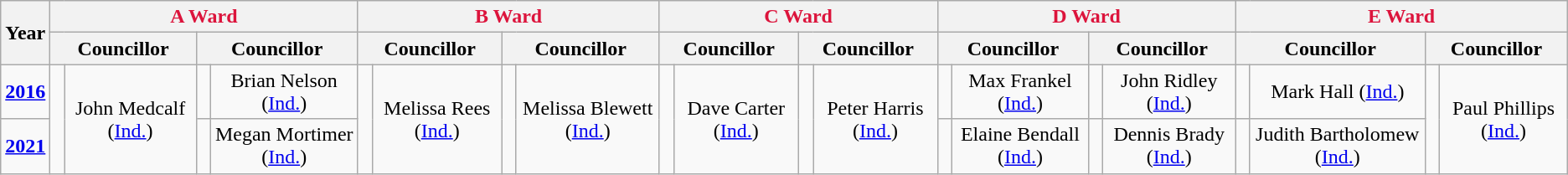<table class="wikitable">
<tr>
<th rowspan="2">Year</th>
<th style="color:crimson"; colspan="4">A Ward</th>
<th style="color:crimson"; colspan="4">B Ward</th>
<th style="color:crimson"; colspan="4">C Ward</th>
<th style="color:crimson"; colspan="4">D Ward</th>
<th style="color:crimson"; colspan="4">E Ward</th>
</tr>
<tr>
<th colspan="2">Councillor</th>
<th colspan="2">Councillor</th>
<th colspan="2">Councillor</th>
<th colspan="2">Councillor</th>
<th colspan="2">Councillor</th>
<th colspan="2">Councillor</th>
<th colspan="2">Councillor</th>
<th colspan="2">Councillor</th>
<th colspan="2">Councillor</th>
<th colspan="2">Councillor</th>
</tr>
<tr>
<td><strong><a href='#'>2016</a></strong></td>
<td rowspan="2" width="1px" > </td>
<td rowspan="2"; align="center">John Medcalf (<a href='#'>Ind.</a>)</td>
<td rowspan="1" width="1px" > </td>
<td rowspan="1"; align="center">Brian Nelson (<a href='#'>Ind.</a>)</td>
<td rowspan="2" width="1px" > </td>
<td rowspan="2"; align="center">Melissa Rees (<a href='#'>Ind.</a>)</td>
<td rowspan="2" width="1px" > </td>
<td rowspan="2"; align="center">Melissa Blewett (<a href='#'>Ind.</a>)</td>
<td rowspan="2" width="1px" > </td>
<td rowspan="2"; align="center">Dave Carter (<a href='#'>Ind.</a>)</td>
<td rowspan="2" width="1px" > </td>
<td rowspan="2"; align="center">Peter Harris (<a href='#'>Ind.</a>)</td>
<td rowspan="1" width="1px" > </td>
<td rowspan="1"; align="center">Max Frankel (<a href='#'>Ind.</a>)</td>
<td rowspan="1" width="1px" > </td>
<td rowspan="1"; align="center">John Ridley (<a href='#'>Ind.</a>)</td>
<td rowspan="1" width="1px" > </td>
<td rowspan="1"; align="center">Mark Hall (<a href='#'>Ind.</a>)</td>
<td rowspan="2" width="1px" > </td>
<td rowspan="2"; align="center">Paul Phillips (<a href='#'>Ind.</a>)</td>
</tr>
<tr>
<td><strong><a href='#'>2021</a></strong></td>
<td rowspan="1" width="1px" > </td>
<td rowspan="1"; align="center">Megan Mortimer (<a href='#'>Ind.</a>)</td>
<td rowspan="1" width="1px" > </td>
<td rowspan="1"; align="center">Elaine Bendall (<a href='#'>Ind.</a>)</td>
<td rowspan="1" width="1px" > </td>
<td rowspan="1"; align="center">Dennis Brady (<a href='#'>Ind.</a>)</td>
<td rowspan="1" width="1px" > </td>
<td rowspan="1"; align="center">Judith Bartholomew (<a href='#'>Ind.</a>)</td>
</tr>
</table>
